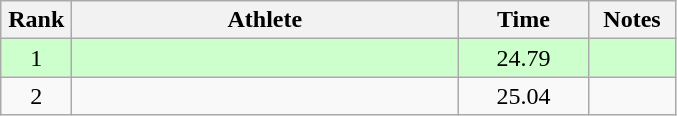<table class="wikitable" style="text-align:center">
<tr>
<th width=40>Rank</th>
<th width=250>Athlete</th>
<th width=80>Time</th>
<th width=50>Notes</th>
</tr>
<tr bgcolor=ccffcc>
<td>1</td>
<td align=left></td>
<td>24.79</td>
<td></td>
</tr>
<tr>
<td>2</td>
<td align=left></td>
<td>25.04</td>
<td></td>
</tr>
</table>
